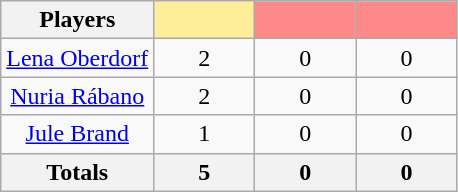<table class="wikitable" style="text-align:center;">
<tr style="text-align:center;">
<th>Players</th>
<th style="width:60px; background:#fe9;"></th>
<th style="width:60px; background:#ff8888;"></th>
<th style="width:60px; background:#ff8888;"></th>
</tr>
<tr>
<td><a href='#'>Lena Oberdorf</a></td>
<td>2</td>
<td>0</td>
<td>0</td>
</tr>
<tr>
<td><a href='#'>Nuria Rábano</a></td>
<td>2</td>
<td>0</td>
<td>0</td>
</tr>
<tr>
<td><a href='#'>Jule Brand</a></td>
<td>1</td>
<td>0</td>
<td>0</td>
</tr>
<tr>
<th>Totals</th>
<th>5</th>
<th>0</th>
<th>0</th>
</tr>
</table>
